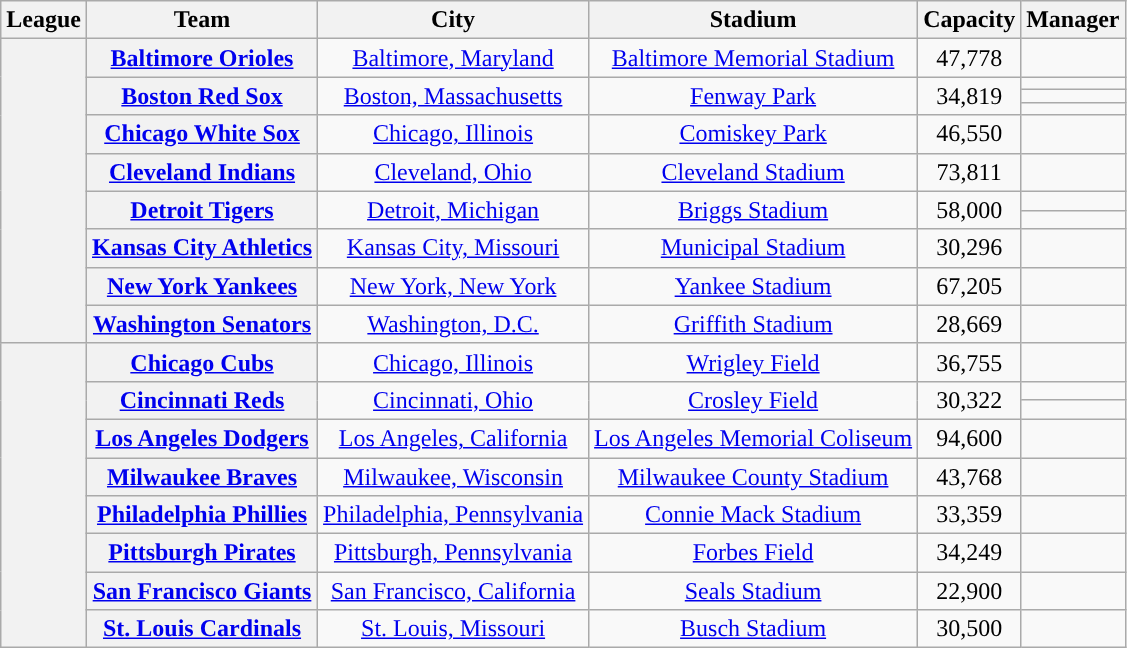<table class="wikitable sortable plainrowheaders" style="text-align:center;">
<tr>
<th scope="col">League</th>
<th scope="col">Team</th>
<th scope="col">City</th>
<th scope="col">Stadium</th>
<th scope="col">Capacity</th>
<th scope="col">Manager</th>
</tr>
<tr>
<th rowspan="11"></th>
<th scope="row"><a href='#'>Baltimore Orioles</a></th>
<td><a href='#'>Baltimore, Maryland</a></td>
<td><a href='#'>Baltimore Memorial Stadium</a></td>
<td>47,778</td>
<td></td>
</tr>
<tr>
<th rowspan="3" scope="row"><a href='#'>Boston Red Sox</a></th>
<td rowspan="3"><a href='#'>Boston, Massachusetts</a></td>
<td rowspan="3"><a href='#'>Fenway Park</a></td>
<td rowspan="3">34,819</td>
<td></td>
</tr>
<tr>
<td></td>
</tr>
<tr>
<td></td>
</tr>
<tr>
<th scope="row"><a href='#'>Chicago White Sox</a></th>
<td><a href='#'>Chicago, Illinois</a></td>
<td><a href='#'>Comiskey Park</a></td>
<td>46,550</td>
<td></td>
</tr>
<tr>
<th scope="row"><a href='#'>Cleveland Indians</a></th>
<td><a href='#'>Cleveland, Ohio</a></td>
<td><a href='#'>Cleveland Stadium</a></td>
<td>73,811</td>
<td></td>
</tr>
<tr>
<th rowspan="2" scope="row"><a href='#'>Detroit Tigers</a></th>
<td rowspan="2"><a href='#'>Detroit, Michigan</a></td>
<td rowspan="2"><a href='#'>Briggs Stadium</a></td>
<td rowspan="2">58,000</td>
<td></td>
</tr>
<tr>
<td></td>
</tr>
<tr>
<th scope="row"><a href='#'>Kansas City Athletics</a></th>
<td><a href='#'>Kansas City, Missouri</a></td>
<td><a href='#'>Municipal Stadium</a></td>
<td>30,296</td>
<td></td>
</tr>
<tr>
<th scope="row"><a href='#'>New York Yankees</a></th>
<td><a href='#'>New York, New York</a></td>
<td><a href='#'>Yankee Stadium</a></td>
<td>67,205</td>
<td></td>
</tr>
<tr>
<th scope="row"><a href='#'>Washington Senators</a></th>
<td><a href='#'>Washington, D.C.</a></td>
<td><a href='#'>Griffith Stadium</a></td>
<td>28,669</td>
<td></td>
</tr>
<tr>
<th rowspan="9"></th>
<th scope="row"><a href='#'>Chicago Cubs</a></th>
<td><a href='#'>Chicago, Illinois</a></td>
<td><a href='#'>Wrigley Field</a></td>
<td>36,755</td>
<td></td>
</tr>
<tr>
<th rowspan="2" scope="row"><a href='#'>Cincinnati Reds</a></th>
<td rowspan="2"><a href='#'>Cincinnati, Ohio</a></td>
<td rowspan="2"><a href='#'>Crosley Field</a></td>
<td rowspan="2">30,322</td>
<td></td>
</tr>
<tr>
<td></td>
</tr>
<tr>
<th scope="row"><a href='#'>Los Angeles Dodgers</a></th>
<td><a href='#'>Los Angeles, California</a></td>
<td><a href='#'>Los Angeles Memorial Coliseum</a></td>
<td>94,600</td>
<td></td>
</tr>
<tr>
<th scope="row"><a href='#'>Milwaukee Braves</a></th>
<td><a href='#'>Milwaukee, Wisconsin</a></td>
<td><a href='#'>Milwaukee County Stadium</a></td>
<td>43,768</td>
<td></td>
</tr>
<tr>
<th scope="row"><a href='#'>Philadelphia Phillies</a></th>
<td><a href='#'>Philadelphia, Pennsylvania</a></td>
<td><a href='#'>Connie Mack Stadium</a></td>
<td>33,359</td>
<td></td>
</tr>
<tr>
<th scope="row"><a href='#'>Pittsburgh Pirates</a></th>
<td><a href='#'>Pittsburgh, Pennsylvania</a></td>
<td><a href='#'>Forbes Field</a></td>
<td>34,249</td>
<td></td>
</tr>
<tr>
<th scope="row"><a href='#'>San Francisco Giants</a></th>
<td><a href='#'>San Francisco, California</a></td>
<td><a href='#'>Seals Stadium</a></td>
<td>22,900</td>
<td></td>
</tr>
<tr>
<th scope="row"><a href='#'>St. Louis Cardinals</a></th>
<td><a href='#'>St. Louis, Missouri</a></td>
<td><a href='#'>Busch Stadium</a></td>
<td>30,500</td>
<td></td>
</tr>
</table>
